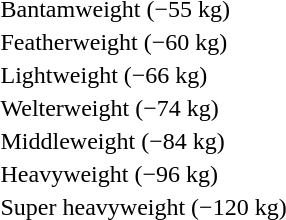<table>
<tr valign="top">
<td>Bantamweight (−55 kg)<br></td>
<td></td>
<td></td>
<td></td>
</tr>
<tr valign="top">
<td>Featherweight (−60 kg)<br></td>
<td></td>
<td></td>
<td></td>
</tr>
<tr valign="top">
<td>Lightweight (−66 kg)<br></td>
<td></td>
<td></td>
<td></td>
</tr>
<tr valign="top">
<td>Welterweight (−74 kg)<br></td>
<td></td>
<td></td>
<td></td>
</tr>
<tr valign="top">
<td>Middleweight (−84 kg)<br></td>
<td></td>
<td></td>
<td></td>
</tr>
<tr valign="top">
<td>Heavyweight (−96 kg)<br></td>
<td></td>
<td></td>
<td></td>
</tr>
<tr valign="top">
<td>Super heavyweight (−120 kg)<br></td>
<td></td>
<td></td>
<td></td>
</tr>
</table>
